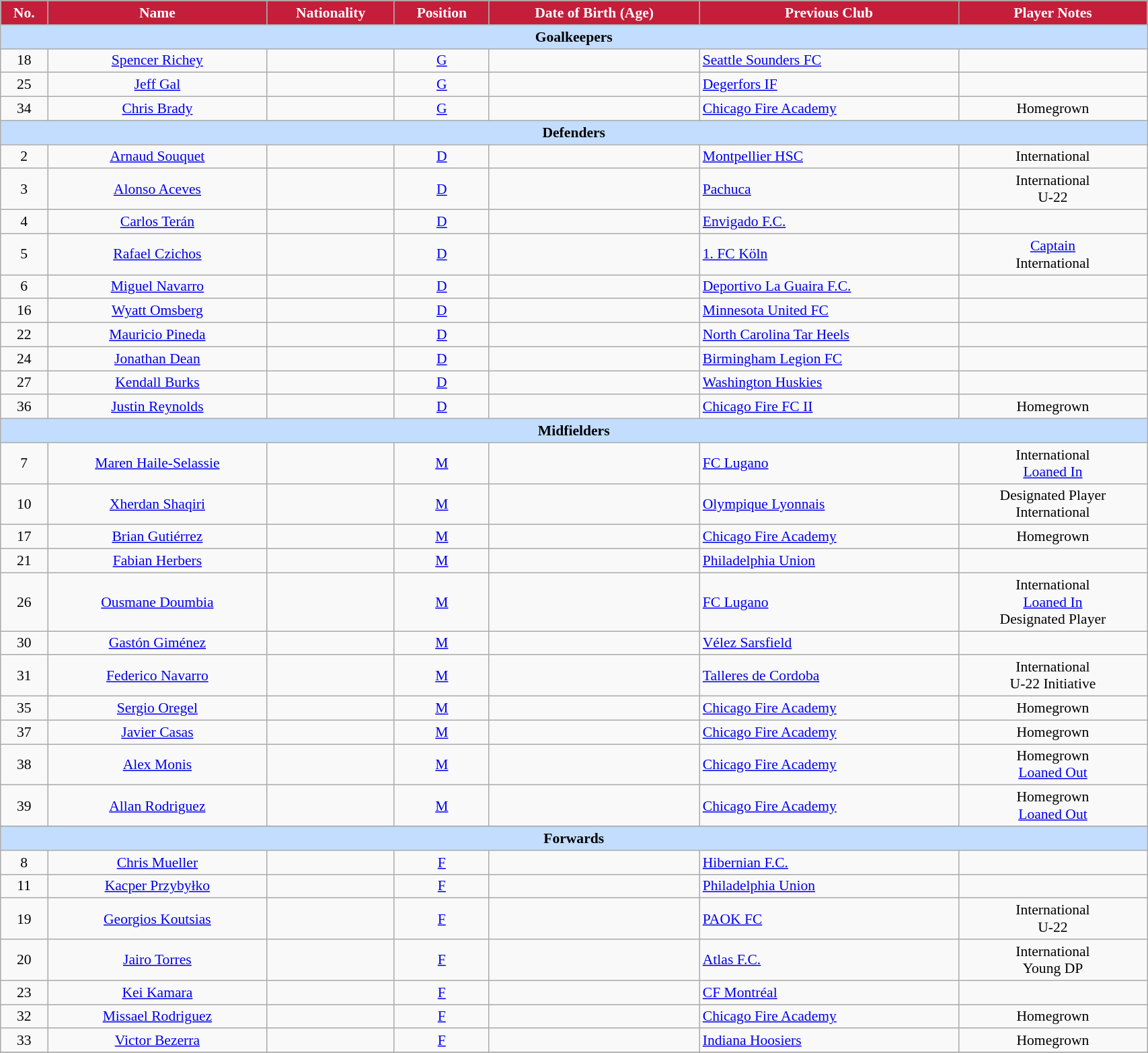<table class="wikitable" style="text-align:center; font-size:90%; width:90%;">
<tr>
<th style="background:#C41E3A; color:white; text-align:center;">No.</th>
<th style="background:#C41E3A; color:white; text-align:center;">Name</th>
<th style="background:#C41E3A; color:white; text-align:center;">Nationality</th>
<th style="background:#C41E3A; color:white; text-align:center;">Position</th>
<th style="background:#C41E3A; color:white; text-align:center;">Date of Birth (Age)</th>
<th style="background:#C41E3A; color:white; text-align:center;">Previous Club</th>
<th style="background:#C41E3A; color:white; text-align:center;">Player Notes</th>
</tr>
<tr>
<th colspan="7" style="background:#c2ddff; color:black; text-align:center;">Goalkeepers</th>
</tr>
<tr>
<td>18</td>
<td><a href='#'>Spencer Richey</a></td>
<td></td>
<td><a href='#'>G</a></td>
<td></td>
<td align="left"> <a href='#'>Seattle Sounders FC</a></td>
<td></td>
</tr>
<tr>
<td>25</td>
<td><a href='#'>Jeff Gal</a></td>
<td></td>
<td><a href='#'>G</a></td>
<td></td>
<td align="left"> <a href='#'>Degerfors IF</a></td>
<td></td>
</tr>
<tr>
<td>34</td>
<td><a href='#'>Chris Brady</a></td>
<td></td>
<td><a href='#'>G</a></td>
<td></td>
<td align="left"> <a href='#'>Chicago Fire Academy</a></td>
<td>Homegrown</td>
</tr>
<tr>
<th colspan="7" style="background:#c2ddff; color:black; text-align:center;">Defenders</th>
</tr>
<tr>
<td>2</td>
<td><a href='#'>Arnaud Souquet</a></td>
<td></td>
<td><a href='#'>D</a></td>
<td></td>
<td align="left"> <a href='#'>Montpellier HSC</a></td>
<td>International</td>
</tr>
<tr>
<td>3</td>
<td><a href='#'>Alonso Aceves</a></td>
<td></td>
<td><a href='#'>D</a></td>
<td></td>
<td align="left"> <a href='#'>Pachuca</a></td>
<td>International<br>U-22</td>
</tr>
<tr>
<td>4</td>
<td><a href='#'>Carlos Terán</a></td>
<td></td>
<td><a href='#'>D</a></td>
<td></td>
<td align="left"> <a href='#'>Envigado F.C.</a></td>
<td></td>
</tr>
<tr>
<td>5</td>
<td><a href='#'>Rafael Czichos</a></td>
<td></td>
<td><a href='#'>D</a></td>
<td></td>
<td align="left"> <a href='#'>1. FC Köln</a></td>
<td><a href='#'>Captain</a><br>International</td>
</tr>
<tr>
<td>6</td>
<td><a href='#'>Miguel Navarro</a></td>
<td></td>
<td><a href='#'>D</a></td>
<td></td>
<td align="left"> <a href='#'>Deportivo La Guaira F.C.</a></td>
<td></td>
</tr>
<tr>
<td>16</td>
<td><a href='#'>Wyatt Omsberg</a></td>
<td></td>
<td><a href='#'>D</a></td>
<td></td>
<td align="left"> <a href='#'>Minnesota United FC</a></td>
<td></td>
</tr>
<tr>
<td>22</td>
<td><a href='#'>Mauricio Pineda</a></td>
<td></td>
<td><a href='#'>D</a></td>
<td></td>
<td align="left"> <a href='#'>North Carolina Tar Heels</a></td>
<td></td>
</tr>
<tr>
<td>24</td>
<td><a href='#'>Jonathan Dean</a></td>
<td></td>
<td><a href='#'>D</a></td>
<td></td>
<td align="left"> <a href='#'>Birmingham Legion FC</a></td>
<td></td>
</tr>
<tr>
<td>27</td>
<td><a href='#'>Kendall Burks</a></td>
<td></td>
<td><a href='#'>D</a></td>
<td></td>
<td align="left"> <a href='#'>Washington Huskies</a></td>
<td></td>
</tr>
<tr>
<td>36</td>
<td><a href='#'>Justin Reynolds</a></td>
<td></td>
<td><a href='#'>D</a></td>
<td></td>
<td align="left"> <a href='#'>Chicago Fire FC II</a></td>
<td>Homegrown</td>
</tr>
<tr>
<th colspan="7" style="background:#c2ddff; color:black; text-align:center;">Midfielders</th>
</tr>
<tr>
<td>7</td>
<td><a href='#'>Maren Haile-Selassie</a></td>
<td></td>
<td><a href='#'>M</a></td>
<td></td>
<td align="left"> <a href='#'>FC Lugano</a></td>
<td>International<br><a href='#'>Loaned In</a></td>
</tr>
<tr>
<td>10</td>
<td><a href='#'>Xherdan Shaqiri</a></td>
<td></td>
<td><a href='#'>M</a></td>
<td></td>
<td align="left"> <a href='#'>Olympique Lyonnais</a></td>
<td>Designated Player<br>International</td>
</tr>
<tr>
<td>17</td>
<td><a href='#'>Brian Gutiérrez</a></td>
<td></td>
<td><a href='#'>M</a></td>
<td></td>
<td align="left"> <a href='#'>Chicago Fire Academy</a></td>
<td>Homegrown</td>
</tr>
<tr>
<td>21</td>
<td><a href='#'>Fabian Herbers</a></td>
<td></td>
<td><a href='#'>M</a></td>
<td></td>
<td align="left"> <a href='#'>Philadelphia Union</a></td>
<td></td>
</tr>
<tr>
<td>26</td>
<td><a href='#'>Ousmane Doumbia</a></td>
<td></td>
<td><a href='#'>M</a></td>
<td></td>
<td align="left"> <a href='#'>FC Lugano</a></td>
<td>International<br><a href='#'>Loaned In</a><br>Designated Player</td>
</tr>
<tr>
<td>30</td>
<td><a href='#'>Gastón Giménez</a></td>
<td></td>
<td><a href='#'>M</a></td>
<td></td>
<td align="left"> <a href='#'>Vélez Sarsfield</a></td>
<td></td>
</tr>
<tr>
<td>31</td>
<td><a href='#'>Federico Navarro</a></td>
<td></td>
<td><a href='#'>M</a></td>
<td></td>
<td align="left"> <a href='#'>Talleres de Cordoba</a></td>
<td>International<br>U-22 Initiative</td>
</tr>
<tr>
<td>35</td>
<td><a href='#'>Sergio Oregel</a></td>
<td></td>
<td><a href='#'>M</a></td>
<td></td>
<td align="left"> <a href='#'>Chicago Fire Academy</a></td>
<td>Homegrown</td>
</tr>
<tr>
<td>37</td>
<td><a href='#'>Javier Casas</a></td>
<td></td>
<td><a href='#'>M</a></td>
<td></td>
<td align="left"> <a href='#'>Chicago Fire Academy</a></td>
<td>Homegrown</td>
</tr>
<tr>
<td>38</td>
<td><a href='#'>Alex Monis</a></td>
<td></td>
<td><a href='#'>M</a></td>
<td></td>
<td align="left"> <a href='#'>Chicago Fire Academy</a></td>
<td>Homegrown<br><a href='#'>Loaned Out</a></td>
</tr>
<tr>
<td>39</td>
<td><a href='#'>Allan Rodriguez</a></td>
<td></td>
<td><a href='#'>M</a></td>
<td></td>
<td align="left"> <a href='#'>Chicago Fire Academy</a></td>
<td>Homegrown<br><a href='#'>Loaned Out</a></td>
</tr>
<tr>
</tr>
<tr>
<th colspan="7" style="background:#c2ddff; color:black; text-align:center;">Forwards</th>
</tr>
<tr>
<td>8</td>
<td><a href='#'>Chris Mueller</a></td>
<td></td>
<td><a href='#'>F</a></td>
<td></td>
<td align="left"> <a href='#'>Hibernian F.C.</a></td>
<td></td>
</tr>
<tr>
<td>11</td>
<td><a href='#'>Kacper Przybyłko</a></td>
<td></td>
<td><a href='#'>F</a></td>
<td></td>
<td align="left"> <a href='#'>Philadelphia Union</a></td>
<td></td>
</tr>
<tr>
<td>19</td>
<td><a href='#'>Georgios Koutsias</a></td>
<td></td>
<td><a href='#'>F</a></td>
<td></td>
<td align="left"> <a href='#'>PAOK FC</a></td>
<td>International<br>U-22</td>
</tr>
<tr>
<td>20</td>
<td><a href='#'>Jairo Torres</a></td>
<td></td>
<td><a href='#'>F</a></td>
<td></td>
<td align="left"> <a href='#'>Atlas F.C.</a></td>
<td>International<br>Young DP</td>
</tr>
<tr>
<td>23</td>
<td><a href='#'>Kei Kamara</a></td>
<td></td>
<td><a href='#'>F</a></td>
<td></td>
<td align="left"> <a href='#'>CF Montréal</a></td>
<td></td>
</tr>
<tr>
<td>32</td>
<td><a href='#'>Missael Rodriguez</a></td>
<td></td>
<td><a href='#'>F</a></td>
<td></td>
<td align="left"> <a href='#'>Chicago Fire Academy</a></td>
<td>Homegrown</td>
</tr>
<tr>
<td>33</td>
<td><a href='#'>Victor Bezerra</a></td>
<td></td>
<td><a href='#'>F</a></td>
<td></td>
<td align="left"> <a href='#'>Indiana Hoosiers</a></td>
<td>Homegrown</td>
</tr>
<tr>
</tr>
</table>
